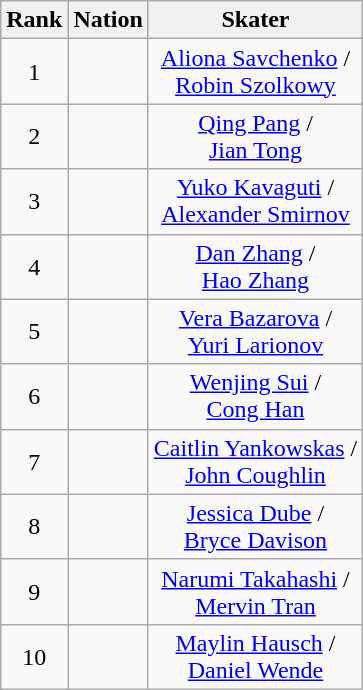<table class="wikitable sortable" style="text-align: center;">
<tr>
<th rowspan="2">Rank</th>
<th rowspan="2">Nation</th>
<th rowspan="2">Skater</th>
</tr>
<tr>
</tr>
<tr>
<td rowspan="3">1</td>
<td rowspan="3" "style=text-align: left;"></td>
<td rowspan="3" "style=text-align: left;"><a href='#'>Aliona Savchenko</a> /<br> <a href='#'>Robin Szolkowy</a></td>
</tr>
<tr>
</tr>
<tr>
</tr>
<tr>
<td rowspan="3">2</td>
<td rowspan="3" "style=text-align: left;"></td>
<td rowspan="3" "style=text-align: left;"><a href='#'>Qing Pang</a> /<br> <a href='#'>Jian Tong</a></td>
</tr>
<tr>
</tr>
<tr>
</tr>
<tr>
<td rowspan="3">3</td>
<td rowspan="3" "style=text-align: left;"></td>
<td rowspan="3" "style=text-align: left;"><a href='#'>Yuko Kavaguti</a> /<br> <a href='#'>Alexander Smirnov</a></td>
</tr>
<tr>
</tr>
<tr>
</tr>
<tr>
<td rowspan="3">4</td>
<td rowspan="3" "style=text-align: left;"></td>
<td rowspan="3" "style=text-align: left;"><a href='#'>Dan Zhang</a> /<br> <a href='#'>Hao Zhang</a></td>
</tr>
<tr>
</tr>
<tr>
</tr>
<tr>
<td rowspan="3">5</td>
<td rowspan="3" "style=text-align: left;"></td>
<td rowspan="3" "style=text-align: left;"><a href='#'>Vera Bazarova</a> /<br> <a href='#'>Yuri Larionov</a></td>
</tr>
<tr>
</tr>
<tr>
</tr>
<tr>
<td rowspan="3">6</td>
<td rowspan="3" "style=text-align: left;"></td>
<td rowspan="3" "style=text-align: left;"><a href='#'>Wenjing Sui</a> /<br> <a href='#'>Cong Han</a></td>
</tr>
<tr>
</tr>
<tr>
</tr>
<tr>
<td rowspan="3">7</td>
<td rowspan="3" "style=text-align: left;"></td>
<td rowspan="3" "style=text-align: left;"><a href='#'>Caitlin Yankowskas</a> /<br> <a href='#'>John Coughlin</a></td>
</tr>
<tr>
</tr>
<tr>
</tr>
<tr>
<td rowspan="3">8</td>
<td rowspan="3" "style=text-align: left;"></td>
<td rowspan="3" "style=text-align: left;"><a href='#'>Jessica Dube</a> /<br> <a href='#'>Bryce Davison</a></td>
</tr>
<tr>
</tr>
<tr>
</tr>
<tr>
<td rowspan="3">9</td>
<td rowspan="3" "style=text-align: left;"></td>
<td rowspan="3" "style=text-align: left;"><a href='#'>Narumi Takahashi</a> /<br> <a href='#'>Mervin Tran</a></td>
</tr>
<tr>
</tr>
<tr>
</tr>
<tr>
<td rowspan="3">10</td>
<td rowspan="3" "style=text-align: left;"></td>
<td rowspan="3" "style=text-align: left;"><a href='#'>Maylin Hausch</a> /<br> <a href='#'>Daniel Wende</a></td>
</tr>
<tr>
</tr>
<tr>
</tr>
</table>
